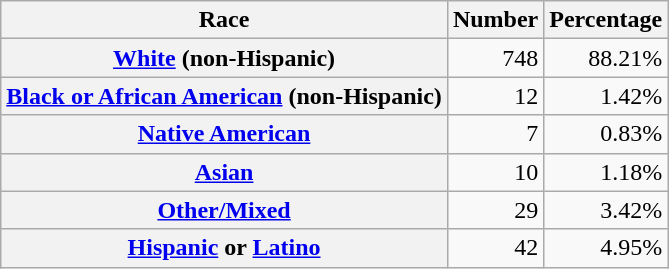<table class="wikitable" style="text-align:right">
<tr>
<th scope="col">Race</th>
<th scope="col">Number</th>
<th scope="col">Percentage</th>
</tr>
<tr>
<th scope="row"><a href='#'>White</a> (non-Hispanic)</th>
<td>748</td>
<td>88.21%</td>
</tr>
<tr>
<th scope="row"><a href='#'>Black or African American</a> (non-Hispanic)</th>
<td>12</td>
<td>1.42%</td>
</tr>
<tr>
<th scope="row"><a href='#'>Native American</a></th>
<td>7</td>
<td>0.83%</td>
</tr>
<tr>
<th scope="row"><a href='#'>Asian</a></th>
<td>10</td>
<td>1.18%</td>
</tr>
<tr>
<th scope="row"><a href='#'>Other/Mixed</a></th>
<td>29</td>
<td>3.42%</td>
</tr>
<tr>
<th scope="row"><a href='#'>Hispanic</a> or <a href='#'>Latino</a></th>
<td>42</td>
<td>4.95%</td>
</tr>
</table>
